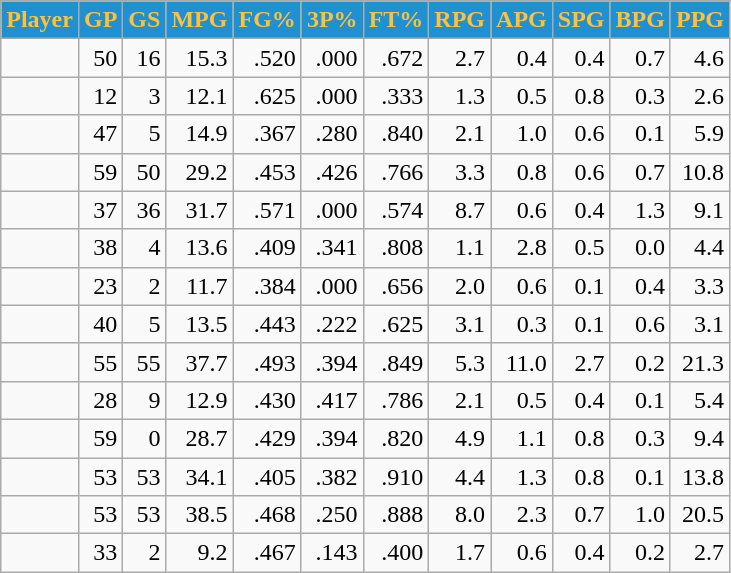<table class="wikitable sortable" style="text-align:right;">
<tr>
<th style="background:#1F90D1; color:#FFC139">Player</th>
<th style="background:#1F90D1; color:#FFC139">GP</th>
<th style="background:#1F90D1; color:#FFC139">GS</th>
<th style="background:#1F90D1; color:#FFC139">MPG</th>
<th style="background:#1F90D1; color:#FFC139">FG%</th>
<th style="background:#1F90D1; color:#FFC139">3P%</th>
<th style="background:#1F90D1; color:#FFC139">FT%</th>
<th style="background:#1F90D1; color:#FFC139">RPG</th>
<th style="background:#1F90D1; color:#FFC139">APG</th>
<th style="background:#1F90D1; color:#FFC139">SPG</th>
<th style="background:#1F90D1; color:#FFC139">BPG</th>
<th style="background:#1F90D1; color:#FFC139">PPG</th>
</tr>
<tr>
<td></td>
<td>50</td>
<td>16</td>
<td>15.3</td>
<td>.520</td>
<td>.000</td>
<td>.672</td>
<td>2.7</td>
<td>0.4</td>
<td>0.4</td>
<td>0.7</td>
<td>4.6</td>
</tr>
<tr>
<td></td>
<td>12</td>
<td>3</td>
<td>12.1</td>
<td>.625</td>
<td>.000</td>
<td>.333</td>
<td>1.3</td>
<td>0.5</td>
<td>0.8</td>
<td>0.3</td>
<td>2.6</td>
</tr>
<tr>
<td></td>
<td>47</td>
<td>5</td>
<td>14.9</td>
<td>.367</td>
<td>.280</td>
<td>.840</td>
<td>2.1</td>
<td>1.0</td>
<td>0.6</td>
<td>0.1</td>
<td>5.9</td>
</tr>
<tr>
<td></td>
<td>59</td>
<td>50</td>
<td>29.2</td>
<td>.453</td>
<td>.426</td>
<td>.766</td>
<td>3.3</td>
<td>0.8</td>
<td>0.6</td>
<td>0.7</td>
<td>10.8</td>
</tr>
<tr>
<td></td>
<td>37</td>
<td>36</td>
<td>31.7</td>
<td>.571</td>
<td>.000</td>
<td>.574</td>
<td>8.7</td>
<td>0.6</td>
<td>0.4</td>
<td>1.3</td>
<td>9.1</td>
</tr>
<tr>
<td></td>
<td>38</td>
<td>4</td>
<td>13.6</td>
<td>.409</td>
<td>.341</td>
<td>.808</td>
<td>1.1</td>
<td>2.8</td>
<td>0.5</td>
<td>0.0</td>
<td>4.4</td>
</tr>
<tr>
<td></td>
<td>23</td>
<td>2</td>
<td>11.7</td>
<td>.384</td>
<td>.000</td>
<td>.656</td>
<td>2.0</td>
<td>0.6</td>
<td>0.1</td>
<td>0.4</td>
<td>3.3</td>
</tr>
<tr>
<td></td>
<td>40</td>
<td>5</td>
<td>13.5</td>
<td>.443</td>
<td>.222</td>
<td>.625</td>
<td>3.1</td>
<td>0.3</td>
<td>0.1</td>
<td>0.6</td>
<td>3.1</td>
</tr>
<tr>
<td></td>
<td>55</td>
<td>55</td>
<td>37.7</td>
<td>.493</td>
<td>.394</td>
<td>.849</td>
<td>5.3</td>
<td>11.0</td>
<td>2.7</td>
<td>0.2</td>
<td>21.3</td>
</tr>
<tr>
<td></td>
<td>28</td>
<td>9</td>
<td>12.9</td>
<td>.430</td>
<td>.417</td>
<td>.786</td>
<td>2.1</td>
<td>0.5</td>
<td>0.4</td>
<td>0.1</td>
<td>5.4</td>
</tr>
<tr>
<td></td>
<td>59</td>
<td>0</td>
<td>28.7</td>
<td>.429</td>
<td>.394</td>
<td>.820</td>
<td>4.9</td>
<td>1.1</td>
<td>0.8</td>
<td>0.3</td>
<td>9.4</td>
</tr>
<tr>
<td></td>
<td>53</td>
<td>53</td>
<td>34.1</td>
<td>.405</td>
<td>.382</td>
<td>.910</td>
<td>4.4</td>
<td>1.3</td>
<td>0.8</td>
<td>0.1</td>
<td>13.8</td>
</tr>
<tr>
<td></td>
<td>53</td>
<td>53</td>
<td>38.5</td>
<td>.468</td>
<td>.250</td>
<td>.888</td>
<td>8.0</td>
<td>2.3</td>
<td>0.7</td>
<td>1.0</td>
<td>20.5</td>
</tr>
<tr>
<td></td>
<td>33</td>
<td>2</td>
<td>9.2</td>
<td>.467</td>
<td>.143</td>
<td>.400</td>
<td>1.7</td>
<td>0.6</td>
<td>0.4</td>
<td>0.2</td>
<td>2.7</td>
</tr>
</table>
